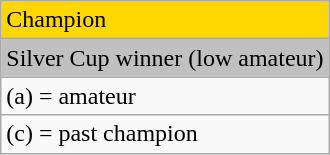<table class="wikitable">
<tr style="background:gold">
<td>Champion</td>
</tr>
<tr style="background:silver">
<td>Silver Cup winner (low amateur)</td>
</tr>
<tr>
<td>(a) = amateur</td>
</tr>
<tr>
<td>(c) = past champion</td>
</tr>
</table>
